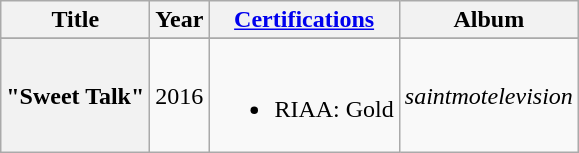<table class="wikitable plainrowheaders" style="text-align:center;">
<tr>
<th rowspan="1" scope="col">Title</th>
<th rowspan="1" scope="col">Year</th>
<th rowspan="1" scope="col"><a href='#'>Certifications</a></th>
<th rowspan="1" scope="col">Album</th>
</tr>
<tr>
</tr>
<tr>
<th scope="row">"Sweet Talk"</th>
<td>2016</td>
<td><br><ul><li>RIAA: Gold</li></ul></td>
<td><em>saintmotelevision</em></td>
</tr>
</table>
